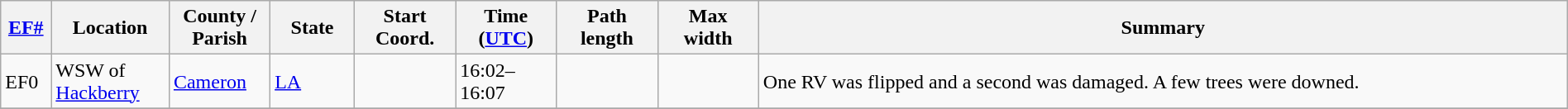<table class="wikitable sortable" style="width:100%;">
<tr>
<th scope="col"  style="width:3%; text-align:center;"><a href='#'>EF#</a></th>
<th scope="col"  style="width:7%; text-align:center;" class="unsortable">Location</th>
<th scope="col"  style="width:6%; text-align:center;" class="unsortable">County / Parish</th>
<th scope="col"  style="width:5%; text-align:center;">State</th>
<th scope="col"  style="width:6%; text-align:center;">Start Coord.</th>
<th scope="col"  style="width:6%; text-align:center;">Time (<a href='#'>UTC</a>)</th>
<th scope="col"  style="width:6%; text-align:center;">Path length</th>
<th scope="col"  style="width:6%; text-align:center;">Max width</th>
<th scope="col" class="unsortable" style="width:48%; text-align:center;">Summary</th>
</tr>
<tr>
<td bgcolor=>EF0</td>
<td>WSW of <a href='#'>Hackberry</a></td>
<td><a href='#'>Cameron</a></td>
<td><a href='#'>LA</a></td>
<td></td>
<td>16:02–16:07</td>
<td></td>
<td></td>
<td>One RV was flipped and a second was damaged. A few trees were downed.</td>
</tr>
<tr>
</tr>
</table>
